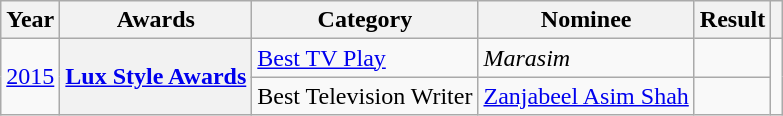<table class="wikitable plainrowheaders">
<tr>
<th>Year</th>
<th>Awards</th>
<th>Category</th>
<th>Nominee</th>
<th>Result</th>
<th></th>
</tr>
<tr>
<td rowspan="2"><a href='#'>2015</a></td>
<th scope="row" rowspan="2"><a href='#'>Lux Style Awards</a></th>
<td><a href='#'>Best TV Play</a></td>
<td><em>Marasim</em></td>
<td></td>
<td rowspan="2"></td>
</tr>
<tr>
<td>Best Television Writer</td>
<td><a href='#'>Zanjabeel Asim Shah</a></td>
<td></td>
</tr>
</table>
